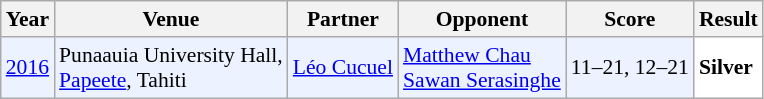<table class="sortable wikitable" style="font-size: 90%;">
<tr>
<th>Year</th>
<th>Venue</th>
<th>Partner</th>
<th>Opponent</th>
<th>Score</th>
<th>Result</th>
</tr>
<tr style="background:#ECF2FF">
<td align="center"><a href='#'>2016</a></td>
<td align="left">Punaauia University Hall,<br><a href='#'>Papeete</a>, Tahiti</td>
<td align="left"> <a href='#'>Léo Cucuel</a></td>
<td align="left"> <a href='#'>Matthew Chau</a><br> <a href='#'>Sawan Serasinghe</a></td>
<td align="left">11–21, 12–21</td>
<td style="text-align:left; background:white"> <strong>Silver</strong></td>
</tr>
</table>
